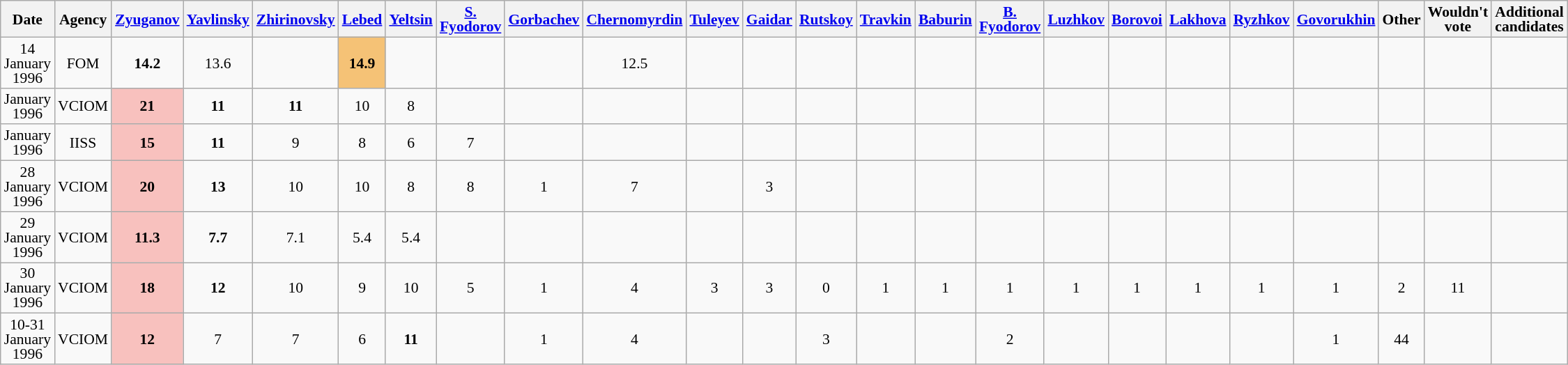<table class="wikitable" style="text-align:center;font-size:90%;line-height:14px;">
<tr>
<th>Date</th>
<th>Agency</th>
<th><a href='#'>Zyuganov</a></th>
<th><a href='#'>Yavlinsky</a></th>
<th><a href='#'>Zhirinovsky</a></th>
<th><a href='#'>Lebed</a></th>
<th><a href='#'>Yeltsin</a></th>
<th><a href='#'>S. Fyodorov</a></th>
<th><a href='#'>Gorbachev</a></th>
<th><a href='#'>Chernomyrdin</a></th>
<th><a href='#'>Tuleyev</a></th>
<th><a href='#'>Gaidar</a></th>
<th><a href='#'>Rutskoy</a></th>
<th><a href='#'>Travkin</a></th>
<th><a href='#'>Baburin</a></th>
<th><a href='#'>B. Fyodorov</a></th>
<th><a href='#'>Luzhkov</a></th>
<th><a href='#'>Borovoi</a></th>
<th><a href='#'>Lakhova</a></th>
<th><a href='#'>Ryzhkov</a></th>
<th><a href='#'>Govorukhin</a></th>
<th>Other</th>
<th>Wouldn't vote</th>
<th>Additional candidates</th>
</tr>
<tr>
<td>14 January 1996</td>
<td>FOM</td>
<td><strong>14.2</strong></td>
<td>13.6</td>
<td></td>
<td style="background:#f5c276"><strong>14.9</strong></td>
<td></td>
<td></td>
<td></td>
<td>12.5</td>
<td></td>
<td></td>
<td></td>
<td></td>
<td></td>
<td></td>
<td></td>
<td></td>
<td></td>
<td></td>
<td></td>
<td></td>
<td></td>
<td></td>
</tr>
<tr>
<td>January 1996</td>
<td>VCIOM</td>
<td style="background:#F8C1BE"><strong>21</strong></td>
<td><strong>11</strong></td>
<td><strong>11</strong></td>
<td>10</td>
<td>8</td>
<td></td>
<td></td>
<td></td>
<td></td>
<td></td>
<td></td>
<td></td>
<td></td>
<td></td>
<td></td>
<td></td>
<td></td>
<td></td>
<td></td>
<td></td>
<td></td>
<td></td>
</tr>
<tr>
<td>January 1996</td>
<td>IISS</td>
<td style="background:#F8C1BE"><strong>15</strong></td>
<td><strong>11</strong></td>
<td>9</td>
<td>8</td>
<td>6</td>
<td>7</td>
<td></td>
<td></td>
<td></td>
<td></td>
<td></td>
<td></td>
<td></td>
<td></td>
<td></td>
<td></td>
<td></td>
<td></td>
<td></td>
<td></td>
<td></td>
<td></td>
</tr>
<tr>
<td>28 January 1996</td>
<td>VCIOM</td>
<td style="background:#F8C1BE"><strong>20</strong></td>
<td><strong>13</strong></td>
<td>10</td>
<td>10</td>
<td>8</td>
<td>8</td>
<td>1</td>
<td>7</td>
<td></td>
<td>3</td>
<td></td>
<td></td>
<td></td>
<td></td>
<td></td>
<td></td>
<td></td>
<td></td>
<td></td>
<td></td>
<td></td>
<td></td>
</tr>
<tr>
<td>29 January 1996</td>
<td>VCIOM</td>
<td style="background:#F8C1BE"><strong>11.3</strong></td>
<td><strong>7.7</strong></td>
<td>7.1</td>
<td>5.4</td>
<td>5.4</td>
<td></td>
<td></td>
<td></td>
<td></td>
<td></td>
<td></td>
<td></td>
<td></td>
<td></td>
<td></td>
<td></td>
<td></td>
<td></td>
<td></td>
<td></td>
<td></td>
<td></td>
</tr>
<tr>
<td>30 January 1996</td>
<td>VCIOM</td>
<td style="background:#F8C1BE"><strong>18</strong></td>
<td><strong>12</strong></td>
<td>10</td>
<td>9</td>
<td>10</td>
<td>5</td>
<td>1</td>
<td>4</td>
<td>3</td>
<td>3</td>
<td>0</td>
<td>1</td>
<td>1</td>
<td>1</td>
<td>1</td>
<td>1</td>
<td>1</td>
<td>1</td>
<td>1</td>
<td>2</td>
<td>11</td>
<td></td>
</tr>
<tr>
<td>10-31 January 1996</td>
<td>VCIOM</td>
<td style="background:#F8C1BE"><strong>12</strong></td>
<td>7</td>
<td>7</td>
<td>6</td>
<td><strong>11</strong></td>
<td></td>
<td>1</td>
<td>4</td>
<td></td>
<td></td>
<td>3</td>
<td></td>
<td></td>
<td>2</td>
<td></td>
<td></td>
<td></td>
<td></td>
<td>1</td>
<td>44</td>
<td></td>
<td></td>
</tr>
</table>
